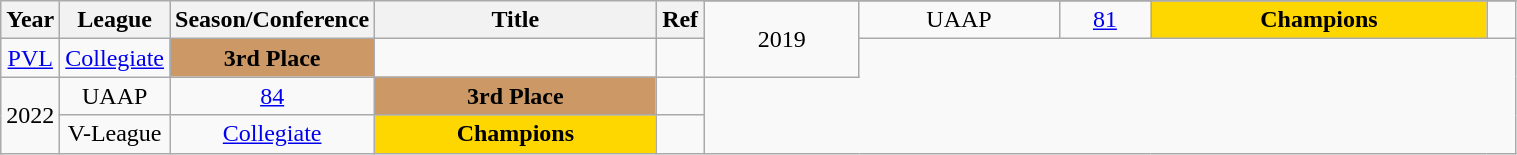<table class="wikitable sortable" style="text-align:center" width="80%">
<tr>
<th style="width:5px;" rowspan="2">Year</th>
<th style="width:25px;" rowspan="2">League</th>
<th style="width:100px;" rowspan="2">Season/Conference</th>
<th style="width:180px;" rowspan="2">Title</th>
<th style="width:25px;" rowspan="2">Ref</th>
</tr>
<tr align=center>
<td rowspan="2">2019</td>
<td>UAAP</td>
<td><a href='#'>81</a></td>
<td style="background:gold"><strong>Champions</strong></td>
<td></td>
</tr>
<tr align=center>
<td><a href='#'>PVL</a></td>
<td><a href='#'>Collegiate</a></td>
<td style="background:#c96;"><strong>3rd Place</strong></td>
<td></td>
</tr>
<tr>
<td rowspan=2>2022</td>
<td>UAAP</td>
<td><a href='#'>84</a></td>
<td style="background:#c96;"><strong>3rd Place</strong></td>
<td></td>
</tr>
<tr align=center>
<td>V-League</td>
<td><a href='#'>Collegiate</a></td>
<td style="background:gold"><strong>Champions</strong></td>
<td></td>
</tr>
</table>
